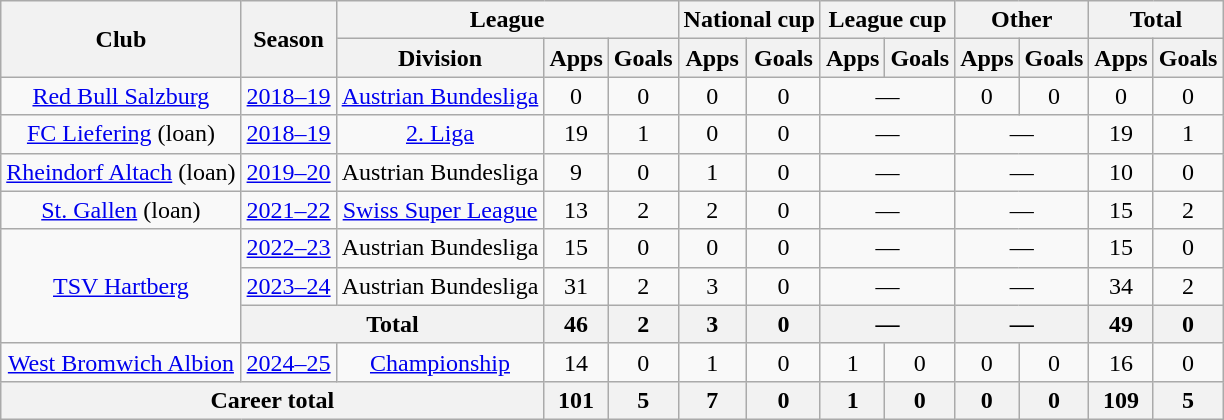<table class="wikitable" style="text-align:center">
<tr>
<th rowspan="2">Club</th>
<th rowspan="2">Season</th>
<th colspan="3">League</th>
<th colspan="2">National cup</th>
<th colspan="2">League cup</th>
<th colspan="2">Other</th>
<th colspan="2">Total</th>
</tr>
<tr>
<th>Division</th>
<th>Apps</th>
<th>Goals</th>
<th>Apps</th>
<th>Goals</th>
<th>Apps</th>
<th>Goals</th>
<th>Apps</th>
<th>Goals</th>
<th>Apps</th>
<th>Goals</th>
</tr>
<tr>
<td><a href='#'>Red Bull Salzburg</a></td>
<td><a href='#'>2018–19</a></td>
<td><a href='#'>Austrian Bundesliga</a></td>
<td>0</td>
<td>0</td>
<td>0</td>
<td>0</td>
<td colspan="2">—</td>
<td>0</td>
<td>0</td>
<td>0</td>
<td>0</td>
</tr>
<tr>
<td><a href='#'>FC Liefering</a> (loan)</td>
<td><a href='#'>2018–19</a></td>
<td><a href='#'>2. Liga</a></td>
<td>19</td>
<td>1</td>
<td>0</td>
<td>0</td>
<td colspan="2">—</td>
<td colspan="2">—</td>
<td>19</td>
<td>1</td>
</tr>
<tr>
<td><a href='#'>Rheindorf Altach</a> (loan)</td>
<td><a href='#'>2019–20</a></td>
<td>Austrian Bundesliga</td>
<td>9</td>
<td>0</td>
<td>1</td>
<td>0</td>
<td colspan="2">—</td>
<td colspan="2">—</td>
<td>10</td>
<td>0</td>
</tr>
<tr>
<td><a href='#'>St. Gallen</a> (loan)</td>
<td><a href='#'>2021–22</a></td>
<td><a href='#'>Swiss Super League</a></td>
<td>13</td>
<td>2</td>
<td>2</td>
<td>0</td>
<td colspan="2">—</td>
<td colspan="2">—</td>
<td>15</td>
<td>2</td>
</tr>
<tr>
<td rowspan="3"><a href='#'>TSV Hartberg</a></td>
<td><a href='#'>2022–23</a></td>
<td>Austrian Bundesliga</td>
<td>15</td>
<td>0</td>
<td>0</td>
<td>0</td>
<td colspan="2">—</td>
<td colspan="2">—</td>
<td>15</td>
<td>0</td>
</tr>
<tr>
<td><a href='#'>2023–24</a></td>
<td>Austrian Bundesliga</td>
<td>31</td>
<td>2</td>
<td>3</td>
<td>0</td>
<td colspan="2">—</td>
<td colspan="2">—</td>
<td>34</td>
<td>2</td>
</tr>
<tr>
<th colspan="2">Total</th>
<th>46</th>
<th>2</th>
<th>3</th>
<th>0</th>
<th colspan="2">—</th>
<th colspan="2">—</th>
<th>49</th>
<th>0</th>
</tr>
<tr>
<td><a href='#'>West Bromwich Albion</a></td>
<td><a href='#'>2024–25</a></td>
<td><a href='#'>Championship</a></td>
<td>14</td>
<td>0</td>
<td>1</td>
<td>0</td>
<td>1</td>
<td>0</td>
<td>0</td>
<td>0</td>
<td>16</td>
<td>0</td>
</tr>
<tr>
<th colspan="3">Career total</th>
<th>101</th>
<th>5</th>
<th>7</th>
<th>0</th>
<th>1</th>
<th>0</th>
<th>0</th>
<th>0</th>
<th>109</th>
<th>5</th>
</tr>
</table>
